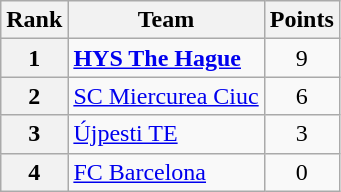<table class="wikitable" style="text-align: center;">
<tr>
<th>Rank</th>
<th>Team</th>
<th>Points</th>
</tr>
<tr>
<th>1</th>
<td style="text-align: left;"> <strong><a href='#'>HYS The Hague</a></strong></td>
<td>9</td>
</tr>
<tr>
<th>2</th>
<td style="text-align: left;"> <a href='#'>SC Miercurea Ciuc</a></td>
<td>6</td>
</tr>
<tr>
<th>3</th>
<td style="text-align: left;"> <a href='#'>Újpesti TE</a></td>
<td>3</td>
</tr>
<tr>
<th>4</th>
<td style="text-align: left;"> <a href='#'>FC Barcelona</a></td>
<td>0</td>
</tr>
</table>
